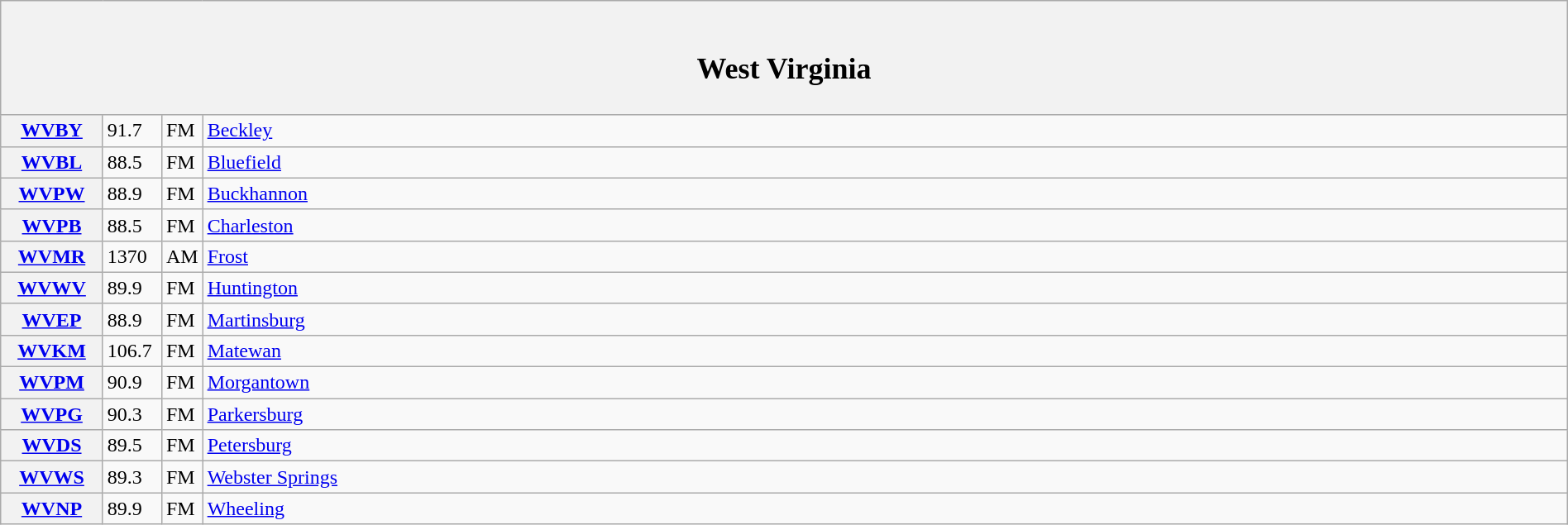<table class="wikitable mw-collapsible" style="width:100%">
<tr>
<th scope="col" colspan="4"><br><h2>West Virginia</h2></th>
</tr>
<tr>
<th scope="row" style="width: 75px;"><a href='#'>WVBY</a></th>
<td style="width: 40px;">91.7</td>
<td style="width: 21px;">FM</td>
<td><a href='#'>Beckley</a></td>
</tr>
<tr>
<th scope="row"><a href='#'>WVBL</a></th>
<td>88.5</td>
<td>FM</td>
<td><a href='#'>Bluefield</a></td>
</tr>
<tr>
<th scope="row"><a href='#'>WVPW</a></th>
<td>88.9</td>
<td>FM</td>
<td><a href='#'>Buckhannon</a></td>
</tr>
<tr>
<th scope="row"><a href='#'>WVPB</a></th>
<td>88.5</td>
<td>FM</td>
<td><a href='#'>Charleston</a></td>
</tr>
<tr>
<th scope="row"><a href='#'>WVMR</a></th>
<td>1370</td>
<td>AM</td>
<td><a href='#'>Frost</a></td>
</tr>
<tr>
<th scope="row"><a href='#'>WVWV</a></th>
<td>89.9</td>
<td>FM</td>
<td><a href='#'>Huntington</a></td>
</tr>
<tr>
<th scope="row"><a href='#'>WVEP</a></th>
<td>88.9</td>
<td>FM</td>
<td><a href='#'>Martinsburg</a></td>
</tr>
<tr>
<th scope="row"><a href='#'>WVKM</a></th>
<td>106.7</td>
<td>FM</td>
<td><a href='#'>Matewan</a></td>
</tr>
<tr>
<th scope="row"><a href='#'>WVPM</a></th>
<td>90.9</td>
<td>FM</td>
<td><a href='#'>Morgantown</a></td>
</tr>
<tr>
<th scope="row"><a href='#'>WVPG</a></th>
<td>90.3</td>
<td>FM</td>
<td><a href='#'>Parkersburg</a></td>
</tr>
<tr>
<th scope="row"><a href='#'>WVDS</a></th>
<td>89.5</td>
<td>FM</td>
<td><a href='#'>Petersburg</a></td>
</tr>
<tr>
<th scope="row"><a href='#'>WVWS</a></th>
<td>89.3</td>
<td>FM</td>
<td><a href='#'>Webster Springs</a></td>
</tr>
<tr>
<th scope="row"><a href='#'>WVNP</a></th>
<td>89.9</td>
<td>FM</td>
<td><a href='#'>Wheeling</a></td>
</tr>
</table>
